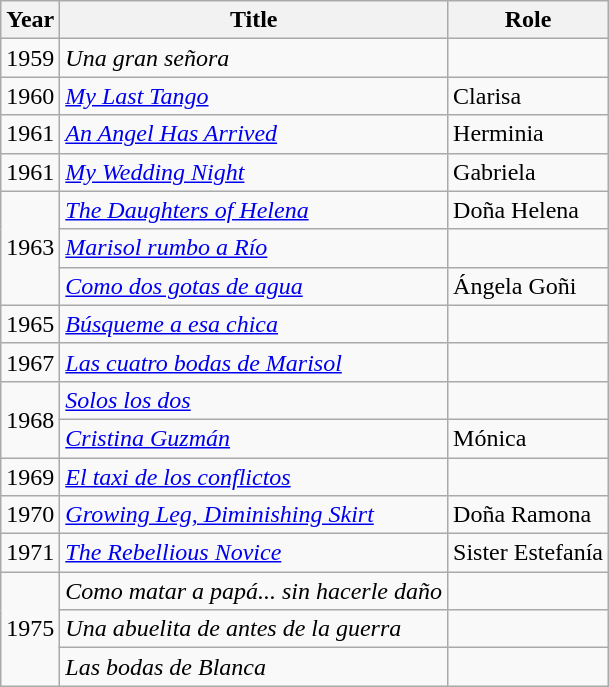<table class="wikitable sortable">
<tr>
<th>Year</th>
<th>Title</th>
<th>Role<br></th>
</tr>
<tr>
<td>1959</td>
<td><em>Una gran señora</em></td>
<td></td>
</tr>
<tr>
<td>1960</td>
<td><em><a href='#'>My Last Tango</a></em></td>
<td>Clarisa</td>
</tr>
<tr>
<td>1961</td>
<td><em><a href='#'>An Angel Has Arrived</a></em></td>
<td>Herminia</td>
</tr>
<tr>
<td>1961</td>
<td><em><a href='#'>My Wedding Night</a></em></td>
<td>Gabriela</td>
</tr>
<tr>
<td rowspan=3>1963</td>
<td><em><a href='#'>The Daughters of Helena</a></em></td>
<td>Doña Helena</td>
</tr>
<tr>
<td><em><a href='#'>Marisol rumbo a Río</a></em></td>
<td></td>
</tr>
<tr>
<td><em><a href='#'>Como dos gotas de agua</a></em></td>
<td>Ángela Goñi</td>
</tr>
<tr>
<td>1965</td>
<td><em><a href='#'>Búsqueme a esa chica</a></em></td>
<td></td>
</tr>
<tr>
<td>1967</td>
<td><em><a href='#'>Las cuatro bodas de Marisol</a></em></td>
<td></td>
</tr>
<tr>
<td rowspan="2">1968</td>
<td><em><a href='#'>Solos los dos</a></em></td>
<td></td>
</tr>
<tr>
<td><em><a href='#'>Cristina Guzmán</a></em></td>
<td>Mónica</td>
</tr>
<tr>
<td>1969</td>
<td><em><a href='#'>El taxi de los conflictos</a></em></td>
<td></td>
</tr>
<tr>
<td>1970</td>
<td><em><a href='#'>Growing Leg, Diminishing Skirt</a></em></td>
<td>Doña Ramona</td>
</tr>
<tr>
<td>1971</td>
<td><em><a href='#'>The Rebellious Novice</a></em></td>
<td>Sister Estefanía</td>
</tr>
<tr>
<td rowspan="3">1975</td>
<td><em>Como matar a papá... sin hacerle daño</em></td>
<td></td>
</tr>
<tr>
<td><em>Una abuelita de antes de la guerra</em></td>
<td></td>
</tr>
<tr>
<td><em>Las bodas de Blanca</em></td>
<td></td>
</tr>
</table>
